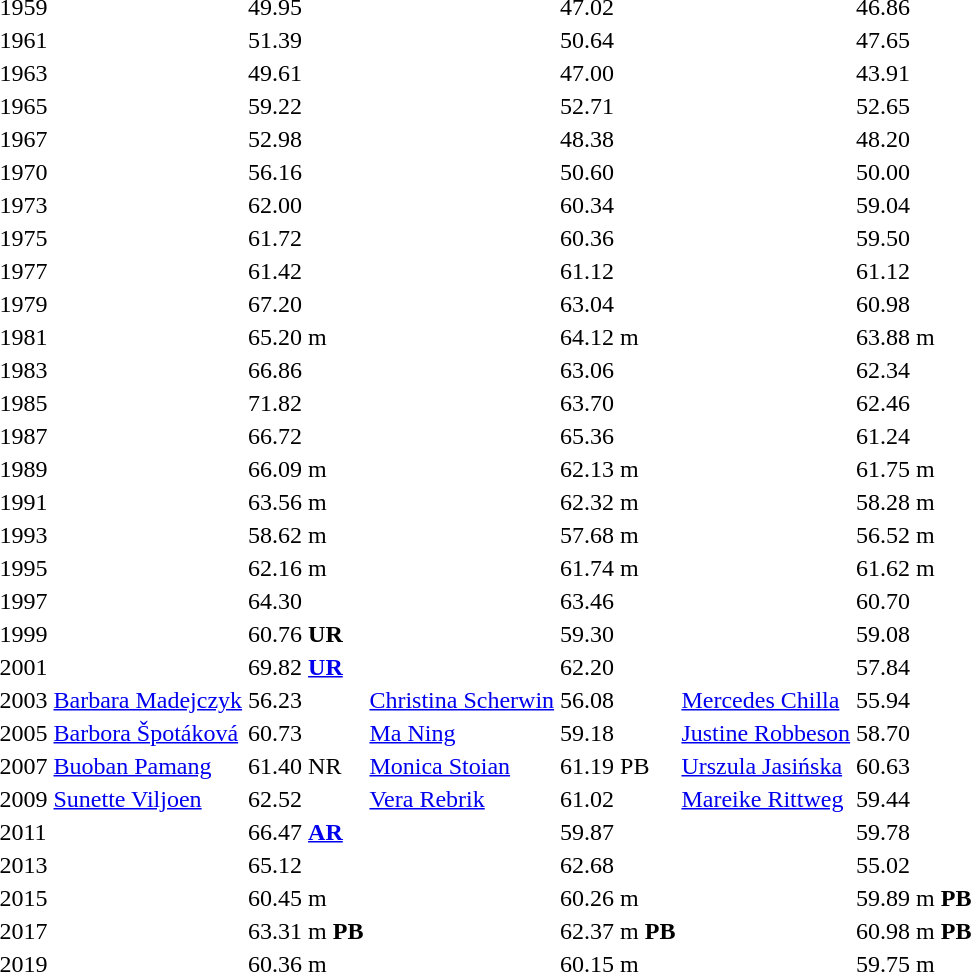<table>
<tr>
<td>1959</td>
<td></td>
<td>49.95</td>
<td></td>
<td>47.02</td>
<td></td>
<td>46.86</td>
</tr>
<tr>
<td>1961</td>
<td></td>
<td>51.39</td>
<td></td>
<td>50.64</td>
<td></td>
<td>47.65</td>
</tr>
<tr>
<td>1963</td>
<td></td>
<td>49.61</td>
<td></td>
<td>47.00</td>
<td></td>
<td>43.91</td>
</tr>
<tr>
<td>1965</td>
<td></td>
<td>59.22</td>
<td></td>
<td>52.71</td>
<td></td>
<td>52.65</td>
</tr>
<tr>
<td>1967</td>
<td></td>
<td>52.98</td>
<td></td>
<td>48.38</td>
<td></td>
<td>48.20</td>
</tr>
<tr>
<td>1970</td>
<td></td>
<td>56.16</td>
<td></td>
<td>50.60</td>
<td></td>
<td>50.00</td>
</tr>
<tr>
<td>1973</td>
<td></td>
<td>62.00</td>
<td></td>
<td>60.34</td>
<td></td>
<td>59.04</td>
</tr>
<tr>
<td>1975</td>
<td></td>
<td>61.72</td>
<td></td>
<td>60.36</td>
<td></td>
<td>59.50</td>
</tr>
<tr>
<td>1977</td>
<td></td>
<td>61.42</td>
<td></td>
<td>61.12</td>
<td></td>
<td>61.12</td>
</tr>
<tr>
<td>1979</td>
<td></td>
<td>67.20</td>
<td></td>
<td>63.04</td>
<td></td>
<td>60.98</td>
</tr>
<tr>
<td>1981</td>
<td></td>
<td>65.20 m</td>
<td></td>
<td>64.12 m</td>
<td></td>
<td>63.88 m</td>
</tr>
<tr>
<td>1983</td>
<td></td>
<td>66.86</td>
<td></td>
<td>63.06</td>
<td></td>
<td>62.34</td>
</tr>
<tr>
<td>1985</td>
<td></td>
<td>71.82</td>
<td></td>
<td>63.70</td>
<td></td>
<td>62.46</td>
</tr>
<tr>
<td>1987</td>
<td></td>
<td>66.72</td>
<td></td>
<td>65.36</td>
<td></td>
<td>61.24</td>
</tr>
<tr>
<td>1989</td>
<td></td>
<td>66.09 m</td>
<td></td>
<td>62.13 m</td>
<td></td>
<td>61.75 m</td>
</tr>
<tr>
<td>1991</td>
<td></td>
<td>63.56 m</td>
<td></td>
<td>62.32 m</td>
<td></td>
<td>58.28 m</td>
</tr>
<tr>
<td>1993</td>
<td></td>
<td>58.62 m</td>
<td></td>
<td>57.68 m</td>
<td></td>
<td>56.52 m</td>
</tr>
<tr>
<td>1995</td>
<td></td>
<td>62.16 m</td>
<td></td>
<td>61.74 m</td>
<td></td>
<td>61.62 m</td>
</tr>
<tr>
<td>1997</td>
<td></td>
<td>64.30</td>
<td></td>
<td>63.46</td>
<td></td>
<td>60.70</td>
</tr>
<tr>
<td>1999</td>
<td></td>
<td>60.76 <strong>UR</strong></td>
<td></td>
<td>59.30</td>
<td></td>
<td>59.08</td>
</tr>
<tr>
<td>2001</td>
<td></td>
<td>69.82 <strong><a href='#'>UR</a></strong></td>
<td></td>
<td>62.20</td>
<td></td>
<td>57.84</td>
</tr>
<tr>
<td>2003</td>
<td><a href='#'>Barbara Madejczyk</a><br> </td>
<td>56.23</td>
<td><a href='#'>Christina Scherwin</a><br> </td>
<td>56.08</td>
<td><a href='#'>Mercedes Chilla</a><br> </td>
<td>55.94</td>
</tr>
<tr>
<td>2005</td>
<td><a href='#'>Barbora Špotáková</a><br> </td>
<td>60.73</td>
<td><a href='#'>Ma Ning</a><br> </td>
<td>59.18</td>
<td><a href='#'>Justine Robbeson</a><br> </td>
<td>58.70</td>
</tr>
<tr>
<td>2007</td>
<td><a href='#'>Buoban Pamang</a><br> </td>
<td>61.40 NR</td>
<td><a href='#'>Monica Stoian</a><br> </td>
<td>61.19 PB</td>
<td><a href='#'>Urszula Jasińska</a><br> </td>
<td>60.63</td>
</tr>
<tr>
<td>2009</td>
<td><a href='#'>Sunette Viljoen</a><br> </td>
<td>62.52</td>
<td><a href='#'>Vera Rebrik</a><br> </td>
<td>61.02</td>
<td><a href='#'>Mareike Rittweg</a><br> </td>
<td>59.44</td>
</tr>
<tr>
<td>2011</td>
<td></td>
<td>66.47 <strong><a href='#'>AR</a></strong></td>
<td></td>
<td>59.87</td>
<td></td>
<td>59.78</td>
</tr>
<tr>
<td>2013</td>
<td></td>
<td>65.12</td>
<td></td>
<td>62.68</td>
<td></td>
<td>55.02</td>
</tr>
<tr>
<td>2015</td>
<td></td>
<td>60.45 m</td>
<td></td>
<td>60.26 m</td>
<td></td>
<td>59.89 m <strong>PB</strong></td>
</tr>
<tr>
<td>2017</td>
<td></td>
<td>63.31 m <strong>PB</strong></td>
<td></td>
<td>62.37 m <strong>PB</strong></td>
<td></td>
<td>60.98 m <strong>PB</strong></td>
</tr>
<tr>
<td>2019</td>
<td></td>
<td>60.36 m</td>
<td></td>
<td>60.15 m</td>
<td></td>
<td>59.75 m</td>
</tr>
</table>
